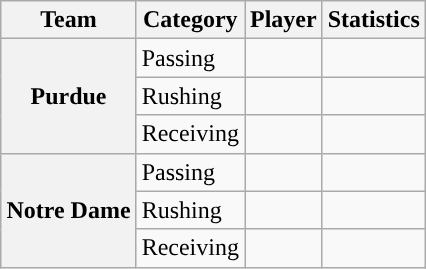<table class="wikitable" style="float:right">
<tr>
<th>Team</th>
<th>Category</th>
<th>Player</th>
<th>Statistics</th>
</tr>
<tr>
<th rowspan=3>Purdue</th>
<td>Passing</td>
<td></td>
<td></td>
</tr>
<tr>
<td>Rushing</td>
<td></td>
<td></td>
</tr>
<tr>
<td>Receiving</td>
<td></td>
<td></td>
</tr>
<tr>
<th rowspan=3>Notre Dame</th>
<td>Passing</td>
<td></td>
<td></td>
</tr>
<tr>
<td>Rushing</td>
<td></td>
<td></td>
</tr>
<tr>
<td>Receiving</td>
<td></td>
<td></td>
</tr>
</table>
